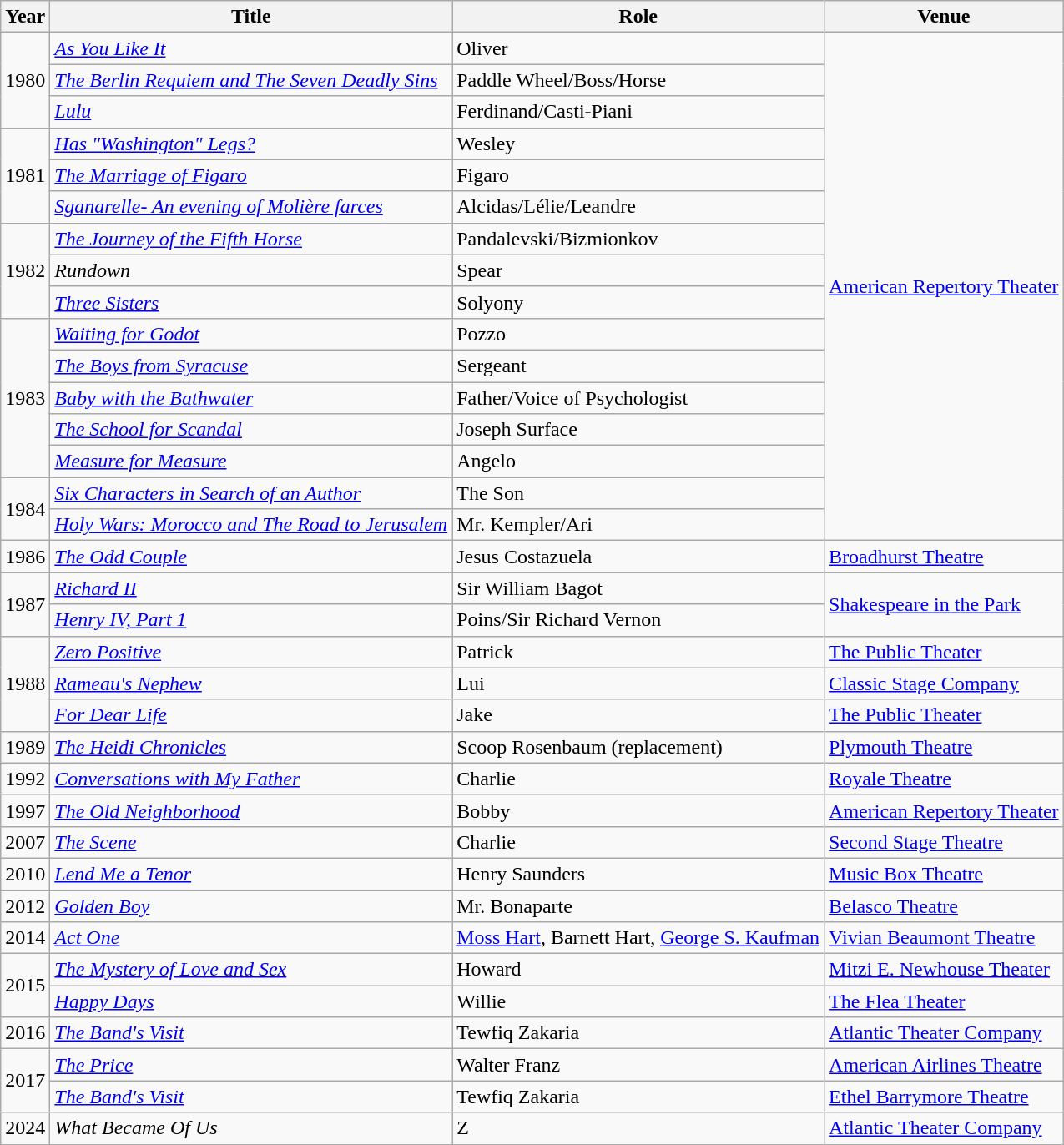<table class="wikitable sortable">
<tr>
<th>Year</th>
<th>Title</th>
<th>Role</th>
<th>Venue</th>
</tr>
<tr>
<td rowspan=3>1980</td>
<td><em><a href='#'>As You Like It</a></em></td>
<td>Oliver</td>
<td rowspan=16><a href='#'>American Repertory Theater</a></td>
</tr>
<tr>
<td><em><a href='#'>The Berlin Requiem and The Seven Deadly Sins</a></em></td>
<td>Paddle Wheel/Boss/Horse</td>
</tr>
<tr>
<td><a href='#'><em>Lulu</em></a></td>
<td>Ferdinand/Casti-Piani</td>
</tr>
<tr>
<td rowspan=3>1981</td>
<td><a href='#'><em>Has "Washington" Legs?</em></a></td>
<td>Wesley</td>
</tr>
<tr>
<td><a href='#'><em>The Marriage of Figaro</em></a></td>
<td>Figaro</td>
</tr>
<tr>
<td><a href='#'><em>Sganarelle- An evening of Molière farces</em></a></td>
<td>Alcidas/Lélie/Leandre</td>
</tr>
<tr>
<td rowspan=3>1982</td>
<td><a href='#'><em>The Journey of the Fifth Horse</em></a></td>
<td>Pandalevski/Bizmionkov</td>
</tr>
<tr>
<td><em>Rundown</em></td>
<td>Spear</td>
</tr>
<tr>
<td><a href='#'><em>Three Sisters</em></a></td>
<td>Solyony</td>
</tr>
<tr>
<td rowspan=5>1983</td>
<td><em><a href='#'>Waiting for Godot</a></em></td>
<td>Pozzo</td>
</tr>
<tr>
<td><em><a href='#'>The Boys from Syracuse</a></em></td>
<td>Sergeant</td>
</tr>
<tr>
<td><em><a href='#'>Baby with the Bathwater</a></em></td>
<td>Father/Voice of Psychologist</td>
</tr>
<tr>
<td><em><a href='#'>The School for Scandal</a></em></td>
<td>Joseph Surface</td>
</tr>
<tr>
<td><em><a href='#'>Measure for Measure</a></em></td>
<td>Angelo</td>
</tr>
<tr>
<td rowspan=2>1984</td>
<td><em><a href='#'>Six Characters in Search of an Author</a></em></td>
<td>The Son</td>
</tr>
<tr>
<td><a href='#'><em>Holy Wars: Morocco and The Road to Jerusalem</em></a></td>
<td>Mr. Kempler/Ari</td>
</tr>
<tr>
<td>1986</td>
<td><em><a href='#'>The Odd Couple</a></em></td>
<td>Jesus Costazuela</td>
<td><a href='#'>Broadhurst Theatre</a></td>
</tr>
<tr>
<td rowspan=2>1987</td>
<td><em><a href='#'>Richard II</a></em></td>
<td>Sir William Bagot</td>
<td rowspan=2><a href='#'>Shakespeare in the Park</a></td>
</tr>
<tr>
<td><em><a href='#'>Henry IV, Part 1</a></em></td>
<td>Poins/Sir Richard Vernon</td>
</tr>
<tr>
<td rowspan=3>1988</td>
<td><em><a href='#'>Zero Positive</a></em></td>
<td>Patrick</td>
<td><a href='#'>The Public Theater</a></td>
</tr>
<tr>
<td><em><a href='#'>Rameau's Nephew</a></em></td>
<td>Lui</td>
<td><a href='#'>Classic Stage Company</a></td>
</tr>
<tr>
<td><em><a href='#'>For Dear Life</a></em></td>
<td>Jake</td>
<td><a href='#'>The Public Theater</a></td>
</tr>
<tr>
<td>1989</td>
<td><em><a href='#'>The Heidi Chronicles</a></em></td>
<td>Scoop Rosenbaum (replacement)</td>
<td><a href='#'>Plymouth Theatre</a></td>
</tr>
<tr>
<td>1992</td>
<td><em><a href='#'>Conversations with My Father</a></em></td>
<td>Charlie</td>
<td><a href='#'>Royale Theatre</a></td>
</tr>
<tr>
<td>1997</td>
<td><em><a href='#'>The Old Neighborhood</a></em></td>
<td>Bobby</td>
<td><a href='#'>American Repertory Theater</a></td>
</tr>
<tr>
<td>2007</td>
<td><em><a href='#'>The Scene</a></em></td>
<td>Charlie</td>
<td><a href='#'>Second Stage Theatre</a></td>
</tr>
<tr>
<td>2010</td>
<td><em><a href='#'>Lend Me a Tenor</a></em></td>
<td>Henry Saunders</td>
<td><a href='#'>Music Box Theatre</a></td>
</tr>
<tr>
<td>2012</td>
<td><em><a href='#'>Golden Boy</a></em></td>
<td>Mr. Bonaparte</td>
<td><a href='#'>Belasco Theatre</a></td>
</tr>
<tr>
<td>2014</td>
<td><em><a href='#'>Act One</a></em></td>
<td><a href='#'>Moss Hart</a>, Barnett Hart, <a href='#'>George S. Kaufman</a></td>
<td><a href='#'>Vivian Beaumont Theatre</a></td>
</tr>
<tr>
<td rowspan=2>2015</td>
<td><em><a href='#'>The Mystery of Love and Sex</a></em></td>
<td>Howard</td>
<td><a href='#'>Mitzi E. Newhouse Theater</a></td>
</tr>
<tr>
<td><em><a href='#'>Happy Days</a></em></td>
<td>Willie</td>
<td><a href='#'>The Flea Theater</a></td>
</tr>
<tr>
<td>2016</td>
<td><em><a href='#'>The Band's Visit</a></em></td>
<td>Tewfiq Zakaria</td>
<td><a href='#'>Atlantic Theater Company</a></td>
</tr>
<tr>
<td rowspan=2>2017</td>
<td><em><a href='#'>The Price</a></em></td>
<td>Walter Franz</td>
<td><a href='#'>American Airlines Theatre</a></td>
</tr>
<tr>
<td><em><a href='#'>The Band's Visit</a></em></td>
<td>Tewfiq Zakaria</td>
<td><a href='#'>Ethel Barrymore Theatre</a></td>
</tr>
<tr>
<td>2024</td>
<td><em>What Became Of Us</em></td>
<td>Z</td>
<td><a href='#'>Atlantic Theater Company</a></td>
</tr>
<tr>
</tr>
</table>
